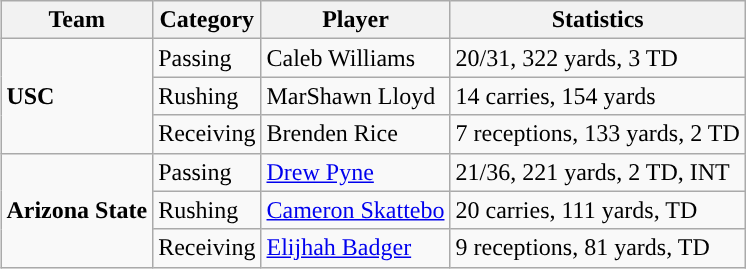<table class="wikitable" style="float: right;">
<tr>
<th>Team</th>
<th>Category</th>
<th>Player</th>
<th>Statistics</th>
</tr>
<tr>
<td rowspan=3><strong>USC</strong></td>
<td>Passing</td>
<td>Caleb Williams</td>
<td>20/31, 322 yards, 3 TD</td>
</tr>
<tr>
<td>Rushing</td>
<td>MarShawn Lloyd</td>
<td>14 carries, 154 yards</td>
</tr>
<tr>
<td>Receiving</td>
<td>Brenden Rice</td>
<td>7 receptions, 133 yards, 2 TD</td>
</tr>
<tr>
<td rowspan=3><strong>Arizona State</strong></td>
<td>Passing</td>
<td><a href='#'>Drew Pyne</a></td>
<td>21/36, 221 yards, 2 TD, INT</td>
</tr>
<tr>
<td>Rushing</td>
<td><a href='#'>Cameron Skattebo</a></td>
<td>20 carries, 111 yards, TD</td>
</tr>
<tr>
<td>Receiving</td>
<td><a href='#'>Elijhah Badger</a></td>
<td>9 receptions, 81 yards, TD</td>
</tr>
</table>
